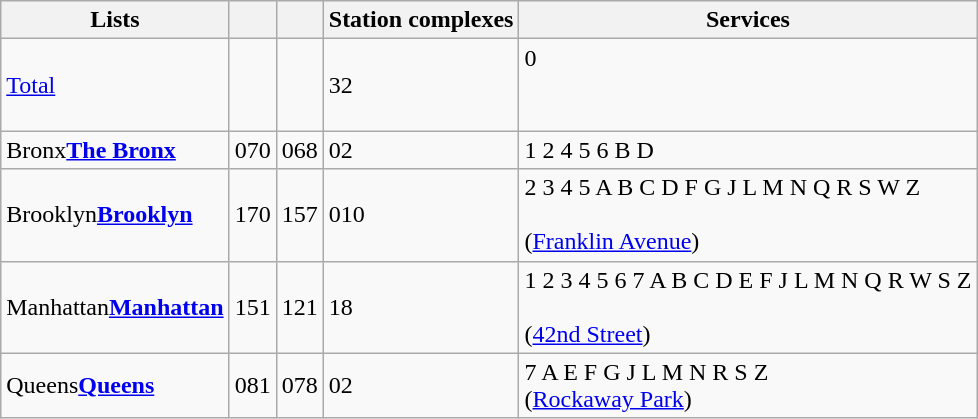<table class="wikitable sortable">
<tr>
<th>Lists</th>
<th></th>
<th></th>
<th>Station complexes</th>
<th class="unsortable">Services</th>
</tr>
<tr class="sortbottom">
<td><a href='#'>Total</a></td>
<td></td>
<td></td>
<td>32</td>
<td><span>0</span>       <br>       <br>       <br></td>
</tr>
<tr>
<td><span>Bronx</span><strong><a href='#'>The Bronx</a></strong></td>
<td><span>0</span>70</td>
<td><span>0</span>68</td>
<td><span>0</span>2</td>
<td><span>1 2 4 5 6 B D</span>       </td>
</tr>
<tr>
<td><span>Brooklyn</span><strong><a href='#'>Brooklyn</a></strong></td>
<td>170</td>
<td>157</td>
<td><span>0</span>10</td>
<td><span>2 3 4 5 A B C D F G J L M N Q R S W Z</span>       <br>       <br>  (<a href='#'>Franklin Avenue</a>)</td>
</tr>
<tr>
<td><span>Manhattan</span><strong><a href='#'>Manhattan</a></strong></td>
<td>151</td>
<td>121</td>
<td>18</td>
<td><span>1 2 3 4 5 6 7 A B C D E F J L M N Q R W S Z</span>       <br>       <br>         (<a href='#'>42nd Street</a>)</td>
</tr>
<tr>
<td><span>Queens</span><strong><a href='#'>Queens</a></strong></td>
<td><span>0</span>81</td>
<td><span>0</span>78</td>
<td><span>0</span>2</td>
<td><span>7 A E F G J L M N R S Z</span>       <br>     (<a href='#'>Rockaway Park</a>)</td>
</tr>
</table>
